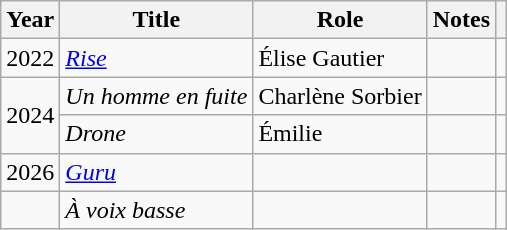<table class="wikitable sortable">
<tr>
<th>Year</th>
<th>Title</th>
<th>Role</th>
<th class="unsortable">Notes</th>
<th scope="col"></th>
</tr>
<tr>
<td>2022</td>
<td><em><a href='#'>Rise</a></em></td>
<td>Élise Gautier</td>
<td></td>
<td align="center"></td>
</tr>
<tr>
<td rowspan="2">2024</td>
<td><em>Un homme en fuite</em></td>
<td>Charlène Sorbier</td>
<td></td>
<td align="center"></td>
</tr>
<tr>
<td><em>Drone</em></td>
<td>Émilie</td>
<td></td>
<td align="center"></td>
</tr>
<tr>
<td>2026</td>
<td><em><a href='#'>Guru</a></em></td>
<td></td>
<td></td>
<td align="center"></td>
</tr>
<tr>
<td></td>
<td><em>À voix basse</em></td>
<td></td>
<td></td>
<td align="center"></td>
</tr>
</table>
